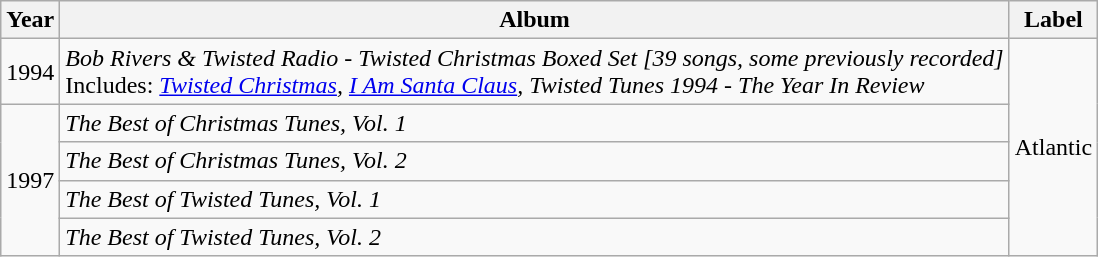<table class="wikitable">
<tr>
<th>Year</th>
<th>Album</th>
<th>Label</th>
</tr>
<tr>
<td>1994</td>
<td><em>Bob Rivers & Twisted Radio - Twisted Christmas Boxed Set [39 songs, some previously recorded]</em><br>Includes: <em><a href='#'>Twisted Christmas</a>, <a href='#'>I Am Santa Claus</a>, Twisted Tunes 1994 - The Year In Review</em></td>
<td rowspan="6">Atlantic</td>
</tr>
<tr>
<td rowspan="4">1997</td>
<td><em>The Best of Christmas Tunes, Vol. 1</em></td>
</tr>
<tr>
<td><em>The Best of Christmas Tunes, Vol. 2</em></td>
</tr>
<tr>
<td><em>The Best of Twisted Tunes, Vol. 1</em></td>
</tr>
<tr>
<td><em>The Best of Twisted Tunes, Vol. 2</em></td>
</tr>
</table>
